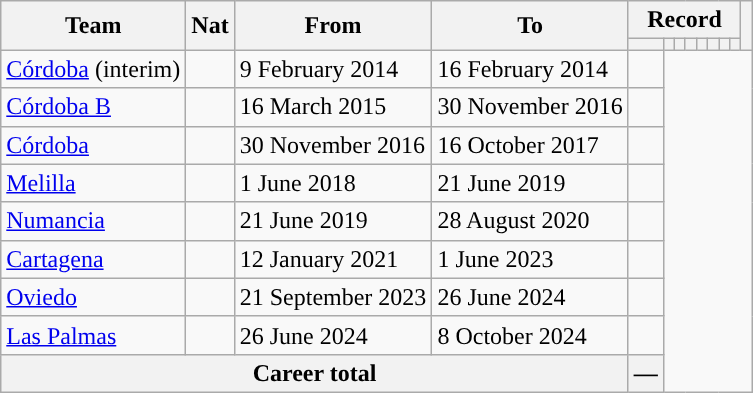<table class="wikitable" style="text-align: center">
<tr>
<th rowspan="2">Team</th>
<th rowspan="2">Nat</th>
<th rowspan="2">From</th>
<th rowspan="2">To</th>
<th colspan="8">Record</th>
<th rowspan=2></th>
</tr>
<tr>
<th></th>
<th></th>
<th></th>
<th></th>
<th></th>
<th></th>
<th></th>
<th></th>
</tr>
<tr>
<td align="left"><a href='#'>Córdoba</a> (interim)</td>
<td></td>
<td align=left>9 February 2014</td>
<td align=left>16 February 2014<br></td>
<td></td>
</tr>
<tr>
<td align="left"><a href='#'>Córdoba B</a></td>
<td></td>
<td align=left>16 March 2015</td>
<td align=left>30 November 2016<br></td>
<td></td>
</tr>
<tr>
<td align="left"><a href='#'>Córdoba</a></td>
<td></td>
<td align=left>30 November 2016</td>
<td align=left>16 October 2017<br></td>
<td></td>
</tr>
<tr>
<td align="left"><a href='#'>Melilla</a></td>
<td></td>
<td align=left>1 June 2018</td>
<td align=left>21 June 2019<br></td>
<td></td>
</tr>
<tr>
<td align="left"><a href='#'>Numancia</a></td>
<td></td>
<td align=left>21 June 2019</td>
<td align=left>28 August 2020<br></td>
<td></td>
</tr>
<tr>
<td align="left"><a href='#'>Cartagena</a></td>
<td></td>
<td align=left>12 January 2021</td>
<td align=left>1 June 2023<br></td>
<td></td>
</tr>
<tr>
<td align="left"><a href='#'>Oviedo</a></td>
<td></td>
<td align=left>21 September 2023</td>
<td align=left>26 June 2024<br></td>
<td></td>
</tr>
<tr>
<td align="left"><a href='#'>Las Palmas</a></td>
<td></td>
<td align=left>26 June 2024</td>
<td align=left>8 October 2024<br></td>
<td></td>
</tr>
<tr>
<th colspan=4>Career total<br></th>
<th>—</th>
</tr>
</table>
